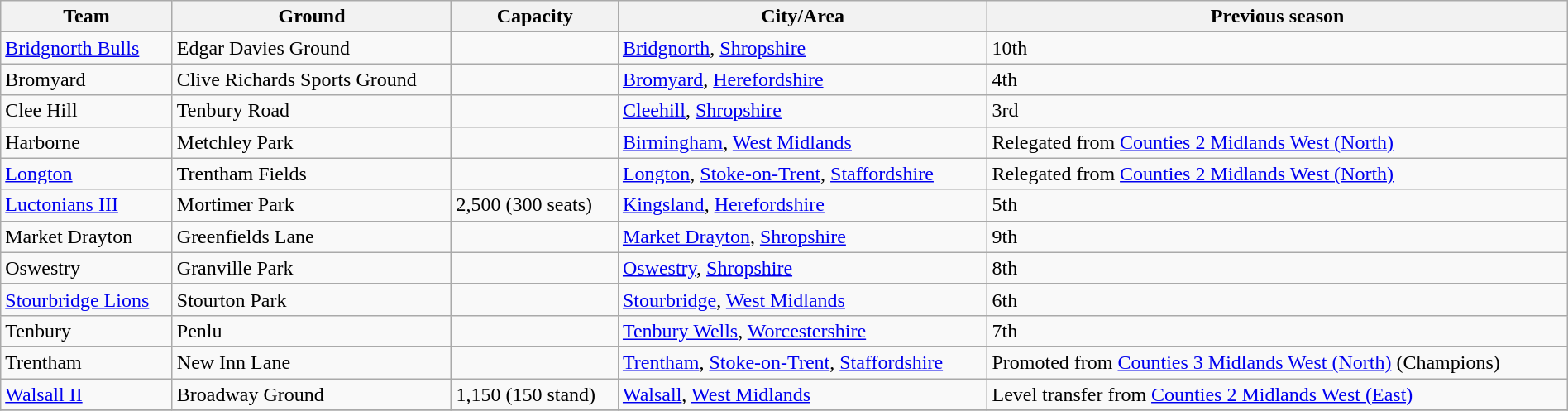<table class="wikitable sortable" width=100%>
<tr>
<th>Team</th>
<th>Ground</th>
<th>Capacity</th>
<th>City/Area</th>
<th>Previous season</th>
</tr>
<tr>
<td><a href='#'>Bridgnorth Bulls</a></td>
<td>Edgar Davies Ground</td>
<td></td>
<td><a href='#'>Bridgnorth</a>, <a href='#'>Shropshire</a></td>
<td>10th</td>
</tr>
<tr>
<td>Bromyard</td>
<td>Clive Richards Sports Ground</td>
<td></td>
<td><a href='#'>Bromyard</a>, <a href='#'>Herefordshire</a></td>
<td>4th</td>
</tr>
<tr>
<td>Clee Hill</td>
<td>Tenbury Road</td>
<td></td>
<td><a href='#'>Cleehill</a>, <a href='#'>Shropshire</a></td>
<td>3rd</td>
</tr>
<tr>
<td>Harborne</td>
<td>Metchley Park</td>
<td></td>
<td><a href='#'>Birmingham</a>, <a href='#'>West Midlands</a></td>
<td>Relegated from <a href='#'>Counties 2 Midlands West (North)</a></td>
</tr>
<tr>
<td><a href='#'>Longton</a></td>
<td>Trentham Fields</td>
<td></td>
<td><a href='#'>Longton</a>, <a href='#'>Stoke-on-Trent</a>, <a href='#'>Staffordshire</a></td>
<td>Relegated from <a href='#'>Counties 2 Midlands West (North)</a></td>
</tr>
<tr>
<td><a href='#'>Luctonians III</a></td>
<td>Mortimer Park</td>
<td>2,500 (300 seats)</td>
<td><a href='#'>Kingsland</a>, <a href='#'>Herefordshire</a></td>
<td>5th</td>
</tr>
<tr>
<td>Market Drayton</td>
<td>Greenfields Lane</td>
<td></td>
<td><a href='#'>Market Drayton</a>, <a href='#'>Shropshire</a></td>
<td>9th</td>
</tr>
<tr>
<td>Oswestry</td>
<td>Granville Park</td>
<td></td>
<td><a href='#'>Oswestry</a>, <a href='#'>Shropshire</a></td>
<td>8th</td>
</tr>
<tr>
<td><a href='#'>Stourbridge Lions</a></td>
<td>Stourton Park</td>
<td></td>
<td><a href='#'>Stourbridge</a>, <a href='#'>West Midlands</a></td>
<td>6th</td>
</tr>
<tr>
<td>Tenbury</td>
<td>Penlu</td>
<td></td>
<td><a href='#'>Tenbury Wells</a>, <a href='#'>Worcestershire</a></td>
<td>7th</td>
</tr>
<tr>
<td>Trentham</td>
<td>New Inn Lane</td>
<td></td>
<td><a href='#'>Trentham</a>, <a href='#'>Stoke-on-Trent</a>, <a href='#'>Staffordshire</a></td>
<td>Promoted from <a href='#'>Counties 3 Midlands West (North)</a> (Champions)</td>
</tr>
<tr>
<td><a href='#'>Walsall II</a></td>
<td>Broadway Ground</td>
<td>1,150 (150 stand)</td>
<td><a href='#'>Walsall</a>, <a href='#'>West Midlands</a></td>
<td>Level transfer from <a href='#'>Counties 2 Midlands West (East)</a></td>
</tr>
<tr>
</tr>
</table>
